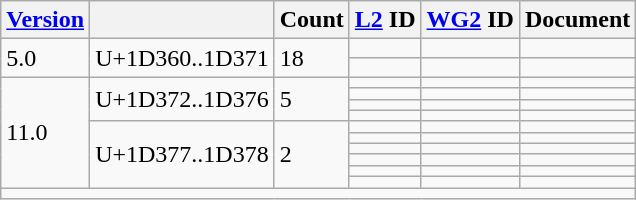<table class="wikitable collapsible sticky-header">
<tr>
<th><a href='#'>Version</a></th>
<th></th>
<th>Count</th>
<th><a href='#'>L2</a> ID</th>
<th><a href='#'>WG2</a> ID</th>
<th>Document</th>
</tr>
<tr>
<td rowspan="2">5.0</td>
<td rowspan="2">U+1D360..1D371</td>
<td rowspan="2">18</td>
<td></td>
<td></td>
<td></td>
</tr>
<tr>
<td></td>
<td></td>
<td></td>
</tr>
<tr>
<td rowspan="10">11.0</td>
<td rowspan="4">U+1D372..1D376</td>
<td rowspan="4">5</td>
<td></td>
<td></td>
<td></td>
</tr>
<tr>
<td></td>
<td></td>
<td></td>
</tr>
<tr>
<td></td>
<td></td>
<td></td>
</tr>
<tr>
<td></td>
<td></td>
<td></td>
</tr>
<tr>
<td rowspan="6">U+1D377..1D378</td>
<td rowspan="6">2</td>
<td></td>
<td></td>
<td></td>
</tr>
<tr>
<td></td>
<td></td>
<td></td>
</tr>
<tr>
<td></td>
<td></td>
<td></td>
</tr>
<tr>
<td></td>
<td></td>
<td></td>
</tr>
<tr>
<td></td>
<td></td>
<td></td>
</tr>
<tr>
<td></td>
<td></td>
<td></td>
</tr>
<tr class="sortbottom">
<td colspan="6"></td>
</tr>
</table>
